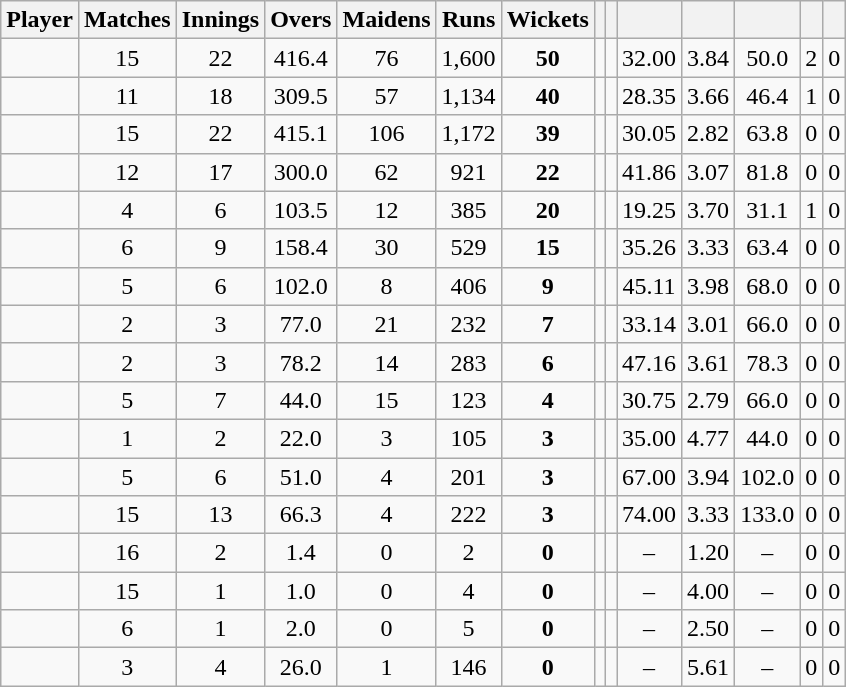<table class="wikitable sortable" style="text-align:center">
<tr>
<th>Player</th>
<th>Matches</th>
<th>Innings</th>
<th>Overs</th>
<th>Maidens</th>
<th>Runs</th>
<th>Wickets</th>
<th></th>
<th></th>
<th></th>
<th></th>
<th></th>
<th></th>
<th></th>
</tr>
<tr>
<td align="left"></td>
<td>15</td>
<td>22</td>
<td>416.4</td>
<td>76</td>
<td>1,600</td>
<td><strong>50</strong></td>
<td></td>
<td></td>
<td>32.00</td>
<td>3.84</td>
<td>50.0</td>
<td>2</td>
<td>0</td>
</tr>
<tr>
<td align="left"></td>
<td>11</td>
<td>18</td>
<td>309.5</td>
<td>57</td>
<td>1,134</td>
<td><strong>40</strong></td>
<td></td>
<td></td>
<td>28.35</td>
<td>3.66</td>
<td>46.4</td>
<td>1</td>
<td>0</td>
</tr>
<tr>
<td align="left"></td>
<td>15</td>
<td>22</td>
<td>415.1</td>
<td>106</td>
<td>1,172</td>
<td><strong>39</strong></td>
<td></td>
<td></td>
<td>30.05</td>
<td>2.82</td>
<td>63.8</td>
<td>0</td>
<td>0</td>
</tr>
<tr>
<td align="left"></td>
<td>12</td>
<td>17</td>
<td>300.0</td>
<td>62</td>
<td>921</td>
<td><strong>22</strong></td>
<td></td>
<td></td>
<td>41.86</td>
<td>3.07</td>
<td>81.8</td>
<td>0</td>
<td>0</td>
</tr>
<tr>
<td align="left"></td>
<td>4</td>
<td>6</td>
<td>103.5</td>
<td>12</td>
<td>385</td>
<td><strong>20</strong></td>
<td></td>
<td></td>
<td>19.25</td>
<td>3.70</td>
<td>31.1</td>
<td>1</td>
<td>0</td>
</tr>
<tr>
<td align="left"></td>
<td>6</td>
<td>9</td>
<td>158.4</td>
<td>30</td>
<td>529</td>
<td><strong>15</strong></td>
<td></td>
<td></td>
<td>35.26</td>
<td>3.33</td>
<td>63.4</td>
<td>0</td>
<td>0</td>
</tr>
<tr>
<td align="left"></td>
<td>5</td>
<td>6</td>
<td>102.0</td>
<td>8</td>
<td>406</td>
<td><strong>9</strong></td>
<td></td>
<td></td>
<td>45.11</td>
<td>3.98</td>
<td>68.0</td>
<td>0</td>
<td>0</td>
</tr>
<tr>
<td align="left"></td>
<td>2</td>
<td>3</td>
<td>77.0</td>
<td>21</td>
<td>232</td>
<td><strong>7</strong></td>
<td></td>
<td></td>
<td>33.14</td>
<td>3.01</td>
<td>66.0</td>
<td>0</td>
<td>0</td>
</tr>
<tr>
<td align="left"></td>
<td>2</td>
<td>3</td>
<td>78.2</td>
<td>14</td>
<td>283</td>
<td><strong>6</strong></td>
<td></td>
<td></td>
<td>47.16</td>
<td>3.61</td>
<td>78.3</td>
<td>0</td>
<td>0</td>
</tr>
<tr>
<td align="left"></td>
<td>5</td>
<td>7</td>
<td>44.0</td>
<td>15</td>
<td>123</td>
<td><strong>4</strong></td>
<td></td>
<td></td>
<td>30.75</td>
<td>2.79</td>
<td>66.0</td>
<td>0</td>
<td>0</td>
</tr>
<tr>
<td align="left"></td>
<td>1</td>
<td>2</td>
<td>22.0</td>
<td>3</td>
<td>105</td>
<td><strong>3</strong></td>
<td></td>
<td></td>
<td>35.00</td>
<td>4.77</td>
<td>44.0</td>
<td>0</td>
<td>0</td>
</tr>
<tr>
<td align="left"></td>
<td>5</td>
<td>6</td>
<td>51.0</td>
<td>4</td>
<td>201</td>
<td><strong>3</strong></td>
<td></td>
<td></td>
<td>67.00</td>
<td>3.94</td>
<td>102.0</td>
<td>0</td>
<td>0</td>
</tr>
<tr>
<td align="left"></td>
<td>15</td>
<td>13</td>
<td>66.3</td>
<td>4</td>
<td>222</td>
<td><strong>3</strong></td>
<td></td>
<td></td>
<td>74.00</td>
<td>3.33</td>
<td>133.0</td>
<td>0</td>
<td>0</td>
</tr>
<tr>
<td align="left"></td>
<td>16</td>
<td>2</td>
<td>1.4</td>
<td>0</td>
<td>2</td>
<td><strong>0</strong></td>
<td></td>
<td></td>
<td>–</td>
<td>1.20</td>
<td>–</td>
<td>0</td>
<td>0</td>
</tr>
<tr>
<td align="left"></td>
<td>15</td>
<td>1</td>
<td>1.0</td>
<td>0</td>
<td>4</td>
<td><strong>0</strong></td>
<td></td>
<td></td>
<td>–</td>
<td>4.00</td>
<td>–</td>
<td>0</td>
<td>0</td>
</tr>
<tr>
<td align="left"></td>
<td>6</td>
<td>1</td>
<td>2.0</td>
<td>0</td>
<td>5</td>
<td><strong>0</strong></td>
<td></td>
<td></td>
<td>–</td>
<td>2.50</td>
<td>–</td>
<td>0</td>
<td>0</td>
</tr>
<tr>
<td align="left"></td>
<td>3</td>
<td>4</td>
<td>26.0</td>
<td>1</td>
<td>146</td>
<td><strong>0</strong></td>
<td></td>
<td></td>
<td>–</td>
<td>5.61</td>
<td>–</td>
<td>0</td>
<td>0</td>
</tr>
</table>
